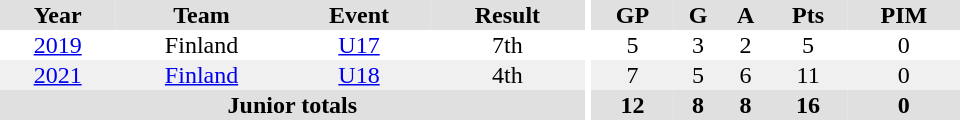<table border="0" cellpadding="1" cellspacing="0" ID="Table3" style="text-align:center; width:40em;">
<tr bgcolor="#e0e0e0">
<th>Year</th>
<th>Team</th>
<th>Event</th>
<th>Result</th>
<th rowspan="99" bgcolor="#ffffff"></th>
<th>GP</th>
<th>G</th>
<th>A</th>
<th>Pts</th>
<th>PIM</th>
</tr>
<tr>
<td><a href='#'>2019</a></td>
<td>Finland</td>
<td><a href='#'>U17</a></td>
<td>7th</td>
<td>5</td>
<td>3</td>
<td>2</td>
<td>5</td>
<td>0</td>
</tr>
<tr bgcolor="#f0f0f0">
<td><a href='#'>2021</a></td>
<td><a href='#'>Finland</a></td>
<td><a href='#'>U18</a></td>
<td>4th</td>
<td>7</td>
<td>5</td>
<td>6</td>
<td>11</td>
<td>0</td>
</tr>
<tr bgcolor="#e0e0e0">
<th colspan="4">Junior totals</th>
<th>12</th>
<th>8</th>
<th>8</th>
<th>16</th>
<th>0</th>
</tr>
</table>
